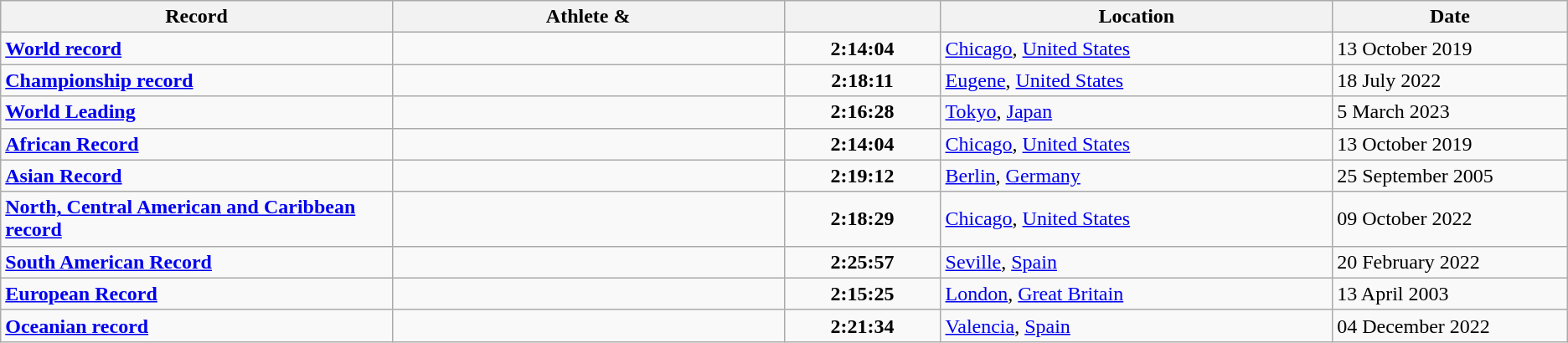<table class="wikitable">
<tr>
<th width=25% align=center>Record</th>
<th width=25% align=center>Athlete & </th>
<th width=10% align=center></th>
<th width=25% align=center>Location</th>
<th width=15% align=center>Date</th>
</tr>
<tr>
<td><strong><a href='#'>World record</a></strong></td>
<td></td>
<td align=center><strong>2:14:04</strong></td>
<td><a href='#'>Chicago</a>, <a href='#'>United States</a></td>
<td>13 October 2019</td>
</tr>
<tr>
<td><strong><a href='#'>Championship record</a></strong></td>
<td></td>
<td align=center><strong>2:18:11</strong></td>
<td><a href='#'>Eugene</a>, <a href='#'>United States</a></td>
<td>18 July 2022</td>
</tr>
<tr>
<td><strong><a href='#'>World Leading</a></strong></td>
<td></td>
<td align=center><strong>2:16:28</strong></td>
<td><a href='#'>Tokyo</a>, <a href='#'>Japan</a></td>
<td>5 March 2023</td>
</tr>
<tr>
<td><strong><a href='#'>African Record</a></strong></td>
<td></td>
<td align=center><strong>2:14:04</strong></td>
<td><a href='#'>Chicago</a>, <a href='#'>United States</a></td>
<td>13 October 2019</td>
</tr>
<tr>
<td><strong><a href='#'>Asian Record</a></strong></td>
<td></td>
<td align=center><strong>2:19:12</strong></td>
<td><a href='#'>Berlin</a>, <a href='#'>Germany</a></td>
<td>25 September 2005</td>
</tr>
<tr>
<td><strong><a href='#'>North, Central American and Caribbean record</a></strong></td>
<td></td>
<td align=center><strong>2:18:29</strong></td>
<td><a href='#'>Chicago</a>, <a href='#'>United States</a></td>
<td>09 October 2022</td>
</tr>
<tr>
<td><strong><a href='#'>South American Record</a></strong></td>
<td></td>
<td align=center><strong>2:25:57</strong></td>
<td><a href='#'>Seville</a>, <a href='#'>Spain</a></td>
<td>20 February 2022</td>
</tr>
<tr>
<td><strong><a href='#'>European Record</a></strong></td>
<td></td>
<td align=center><strong>2:15:25</strong></td>
<td><a href='#'>London</a>, <a href='#'>Great Britain</a></td>
<td>13 April 2003</td>
</tr>
<tr>
<td><strong><a href='#'>Oceanian record</a></strong></td>
<td></td>
<td align=center><strong>2:21:34</strong></td>
<td><a href='#'>Valencia</a>, <a href='#'>Spain</a></td>
<td>04 December 2022</td>
</tr>
</table>
